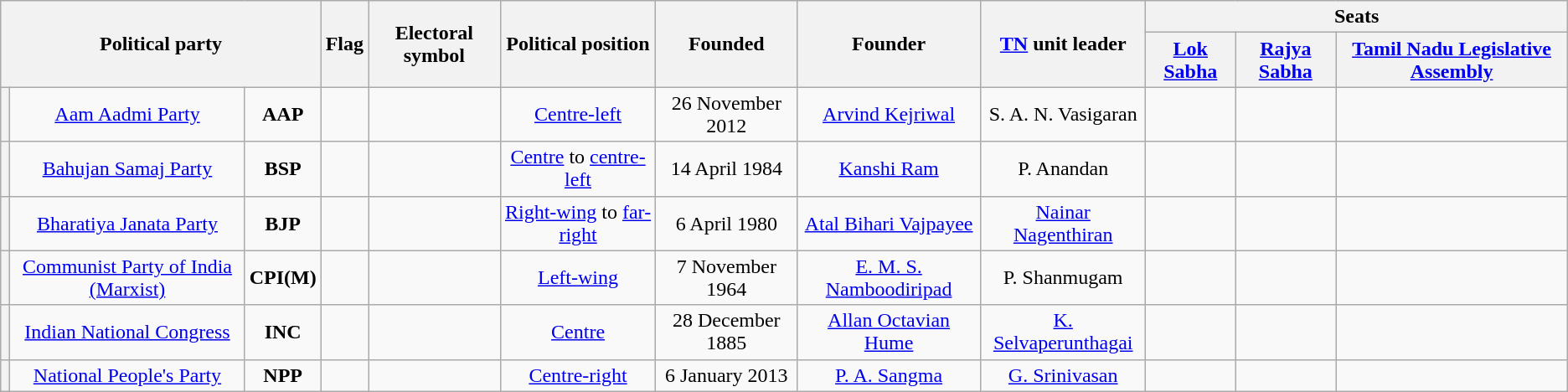<table class="wikitable sortable" style="text-align:center;">
<tr>
<th colspan=3 rowspan=2>Political party</th>
<th rowspan=2>Flag</th>
<th rowspan=2>Electoral symbol</th>
<th rowspan=2>Political position</th>
<th rowspan=2>Founded</th>
<th rowspan=2>Founder</th>
<th rowspan=2><a href='#'>TN</a> unit leader</th>
<th colspan=4>Seats</th>
</tr>
<tr>
<th><a href='#'>Lok Sabha</a></th>
<th><a href='#'>Rajya Sabha</a></th>
<th><a href='#'>Tamil Nadu Legislative Assembly</a></th>
</tr>
<tr>
<th></th>
<td><a href='#'>Aam Aadmi Party</a></td>
<td><strong>AAP</strong></td>
<td></td>
<td></td>
<td><a href='#'>Centre-left</a></td>
<td>26 November 2012</td>
<td><a href='#'>Arvind Kejriwal</a></td>
<td>S. A. N. Vasigaran</td>
<td></td>
<td></td>
<td></td>
</tr>
<tr>
<th></th>
<td><a href='#'>Bahujan Samaj Party</a></td>
<td><strong>BSP</strong></td>
<td></td>
<td></td>
<td><a href='#'>Centre</a> to <a href='#'>centre-left</a></td>
<td>14 April 1984</td>
<td><a href='#'>Kanshi Ram</a></td>
<td>P. Anandan</td>
<td></td>
<td></td>
<td></td>
</tr>
<tr>
<th></th>
<td><a href='#'>Bharatiya Janata Party</a></td>
<td><strong>BJP</strong></td>
<td></td>
<td></td>
<td><a href='#'>Right-wing</a> to <a href='#'>far-right</a></td>
<td>6 April 1980</td>
<td><a href='#'>Atal Bihari Vajpayee</a></td>
<td><a href='#'>Nainar Nagenthiran</a></td>
<td></td>
<td></td>
<td></td>
</tr>
<tr>
<th></th>
<td><a href='#'>Communist Party of India (Marxist)</a></td>
<td><strong>CPI(M)</strong></td>
<td></td>
<td></td>
<td><a href='#'>Left-wing</a></td>
<td>7 November 1964</td>
<td><a href='#'>E. M. S. Namboodiripad</a></td>
<td>P. Shanmugam</td>
<td></td>
<td></td>
<td></td>
</tr>
<tr>
<th></th>
<td><a href='#'>Indian National Congress</a></td>
<td><strong>INC</strong></td>
<td></td>
<td></td>
<td><a href='#'>Centre</a></td>
<td>28 December 1885</td>
<td><a href='#'>Allan Octavian Hume</a></td>
<td><a href='#'>K. Selvaperunthagai</a></td>
<td></td>
<td></td>
<td></td>
</tr>
<tr>
<th></th>
<td><a href='#'>National People's Party</a></td>
<td><strong>NPP</strong></td>
<td></td>
<td></td>
<td><a href='#'>Centre-right</a></td>
<td>6 January 2013</td>
<td><a href='#'>P. A. Sangma</a></td>
<td><a href='#'>G. Srinivasan</a></td>
<td></td>
<td></td>
<td></td>
</tr>
</table>
